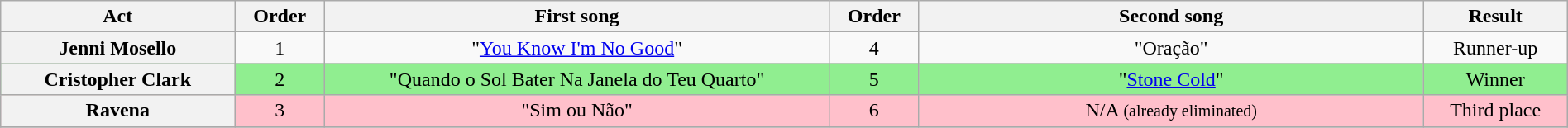<table class="wikitable plainrowheaders" style="text-align:center; width:100%;">
<tr>
<th scope="col" style="width:13%;">Act</th>
<th scope="col" style="width:05%;">Order</th>
<th scope="col" style="width:28%;">First song</th>
<th scope="col" style="width:05%;">Order</th>
<th scope="col" style="width:28%;">Second song</th>
<th scope="col" style="width:08%;">Result</th>
</tr>
<tr>
<th scope="row">Jenni Mosello</th>
<td>1</td>
<td>"<a href='#'>You Know I'm No Good</a>"</td>
<td>4</td>
<td>"Oração"</td>
<td>Runner-up</td>
</tr>
<tr bgcolor="90EE90">
<th scope="row">Cristopher Clark</th>
<td>2</td>
<td>"Quando o Sol Bater Na Janela do Teu Quarto"</td>
<td>5</td>
<td>"<a href='#'>Stone Cold</a>"</td>
<td>Winner</td>
</tr>
<tr bgcolor="FFC0CB">
<th scope="row">Ravena</th>
<td>3</td>
<td>"Sim ou Não"</td>
<td>6</td>
<td>N/A <small>(already eliminated)</small></td>
<td>Third place</td>
</tr>
<tr>
</tr>
</table>
